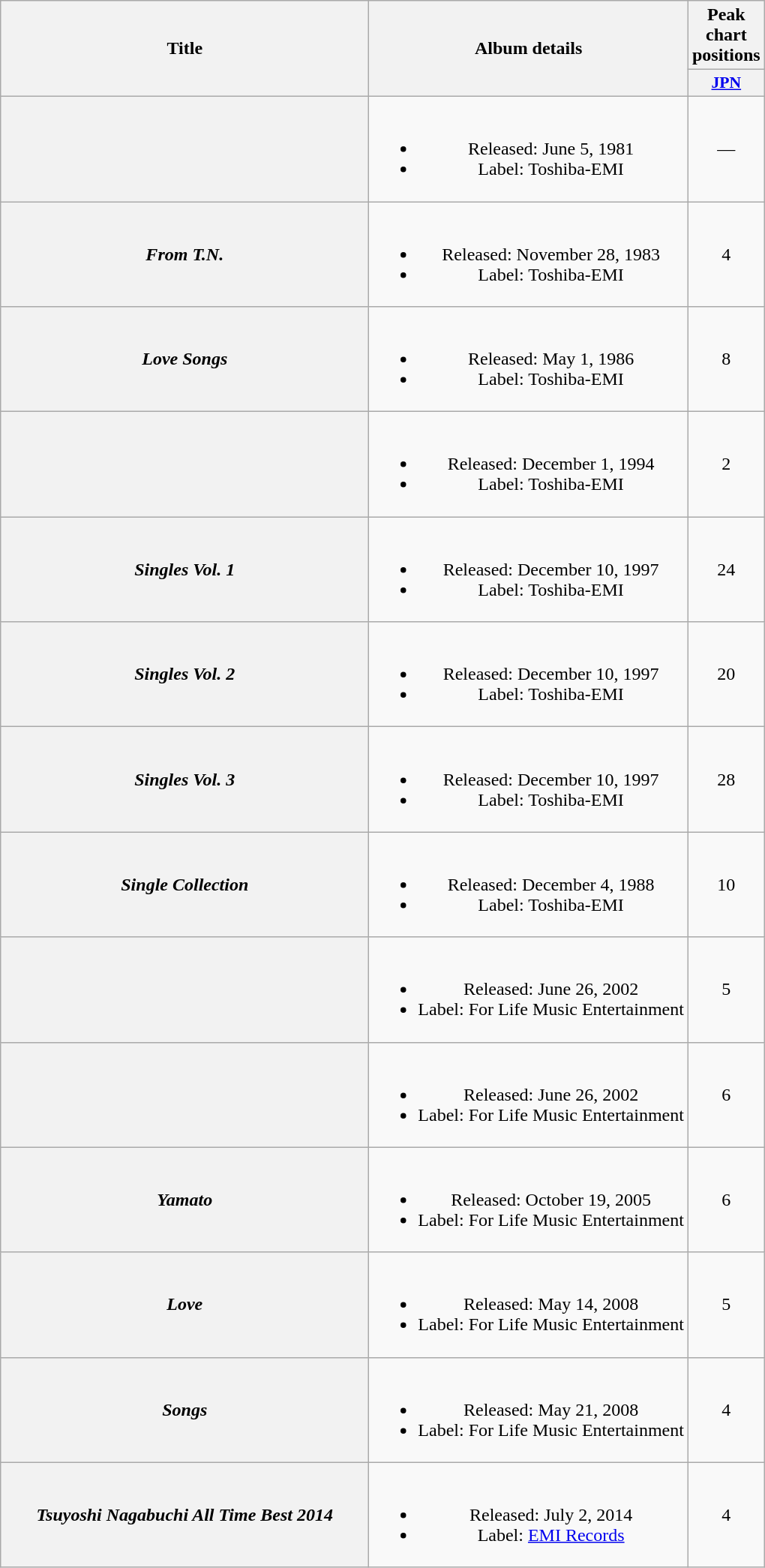<table class="wikitable plainrowheaders" style="text-align:center;">
<tr>
<th scope="col" rowspan="2" style="width:20em;">Title</th>
<th scope="col" rowspan="2">Album details</th>
<th scope="col">Peak chart positions</th>
</tr>
<tr>
<th scope="col" style="width:2.5em;font-size:90%;"><a href='#'>JPN</a><br></th>
</tr>
<tr>
<th scope="row"></th>
<td><br><ul><li>Released: June 5, 1981</li><li>Label: Toshiba-EMI</li></ul></td>
<td>—</td>
</tr>
<tr>
<th scope="row"><em>From T.N.</em></th>
<td><br><ul><li>Released: November 28, 1983</li><li>Label: Toshiba-EMI</li></ul></td>
<td>4</td>
</tr>
<tr>
<th scope="row"><em>Love Songs</em></th>
<td><br><ul><li>Released: May 1, 1986</li><li>Label: Toshiba-EMI</li></ul></td>
<td>8</td>
</tr>
<tr>
<th scope="row"></th>
<td><br><ul><li>Released: December 1, 1994</li><li>Label: Toshiba-EMI</li></ul></td>
<td>2</td>
</tr>
<tr>
<th scope="row"><em>Singles Vol. 1</em></th>
<td><br><ul><li>Released: December 10, 1997</li><li>Label: Toshiba-EMI</li></ul></td>
<td>24</td>
</tr>
<tr>
<th scope="row"><em>Singles Vol. 2</em></th>
<td><br><ul><li>Released: December 10, 1997</li><li>Label: Toshiba-EMI</li></ul></td>
<td>20</td>
</tr>
<tr>
<th scope="row"><em>Singles Vol. 3</em></th>
<td><br><ul><li>Released: December 10, 1997</li><li>Label: Toshiba-EMI</li></ul></td>
<td>28</td>
</tr>
<tr>
<th scope="row"><em>Single Collection</em></th>
<td><br><ul><li>Released: December 4, 1988</li><li>Label: Toshiba-EMI</li></ul></td>
<td>10</td>
</tr>
<tr>
<th scope="row"></th>
<td><br><ul><li>Released: June 26, 2002</li><li>Label: For Life Music Entertainment</li></ul></td>
<td>5</td>
</tr>
<tr>
<th scope="row"></th>
<td><br><ul><li>Released: June 26, 2002</li><li>Label: For Life Music Entertainment</li></ul></td>
<td>6</td>
</tr>
<tr>
<th scope="row"><em>Yamato</em></th>
<td><br><ul><li>Released: October 19, 2005</li><li>Label: For Life Music Entertainment</li></ul></td>
<td>6</td>
</tr>
<tr>
<th scope="row"><em>Love</em></th>
<td><br><ul><li>Released: May 14, 2008</li><li>Label: For Life Music Entertainment</li></ul></td>
<td>5</td>
</tr>
<tr>
<th scope="row"><em>Songs</em></th>
<td><br><ul><li>Released: May 21, 2008</li><li>Label: For Life Music Entertainment</li></ul></td>
<td>4</td>
</tr>
<tr>
<th scope="row"><em>Tsuyoshi Nagabuchi All Time Best 2014</em></th>
<td><br><ul><li>Released: July 2, 2014</li><li>Label: <a href='#'>EMI Records</a></li></ul></td>
<td>4</td>
</tr>
</table>
